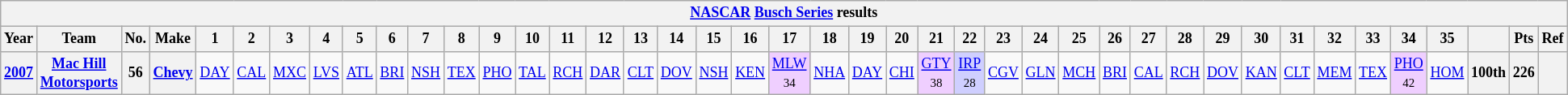<table class="wikitable" style="text-align:center; font-size:75%">
<tr>
<th colspan=42><a href='#'>NASCAR</a> <a href='#'>Busch Series</a> results</th>
</tr>
<tr>
<th>Year</th>
<th>Team</th>
<th>No.</th>
<th>Make</th>
<th>1</th>
<th>2</th>
<th>3</th>
<th>4</th>
<th>5</th>
<th>6</th>
<th>7</th>
<th>8</th>
<th>9</th>
<th>10</th>
<th>11</th>
<th>12</th>
<th>13</th>
<th>14</th>
<th>15</th>
<th>16</th>
<th>17</th>
<th>18</th>
<th>19</th>
<th>20</th>
<th>21</th>
<th>22</th>
<th>23</th>
<th>24</th>
<th>25</th>
<th>26</th>
<th>27</th>
<th>28</th>
<th>29</th>
<th>30</th>
<th>31</th>
<th>32</th>
<th>33</th>
<th>34</th>
<th>35</th>
<th></th>
<th>Pts</th>
<th>Ref</th>
</tr>
<tr>
<th><a href='#'>2007</a></th>
<th><a href='#'>Mac Hill Motorsports</a></th>
<th>56</th>
<th><a href='#'>Chevy</a></th>
<td><a href='#'>DAY</a></td>
<td><a href='#'>CAL</a></td>
<td><a href='#'>MXC</a></td>
<td><a href='#'>LVS</a></td>
<td><a href='#'>ATL</a></td>
<td><a href='#'>BRI</a></td>
<td><a href='#'>NSH</a></td>
<td><a href='#'>TEX</a></td>
<td><a href='#'>PHO</a></td>
<td><a href='#'>TAL</a></td>
<td><a href='#'>RCH</a></td>
<td><a href='#'>DAR</a></td>
<td><a href='#'>CLT</a></td>
<td><a href='#'>DOV</a></td>
<td><a href='#'>NSH</a></td>
<td><a href='#'>KEN</a></td>
<td bgcolor="EFCFFF"><a href='#'>MLW</a><br><small>34</small></td>
<td><a href='#'>NHA</a></td>
<td><a href='#'>DAY</a></td>
<td><a href='#'>CHI</a></td>
<td bgcolor="EFCFFF"><a href='#'>GTY</a><br><small>38</small></td>
<td bgcolor="CFCFFF"><a href='#'>IRP</a><br><small>28</small></td>
<td><a href='#'>CGV</a></td>
<td><a href='#'>GLN</a></td>
<td><a href='#'>MCH</a></td>
<td><a href='#'>BRI</a></td>
<td><a href='#'>CAL</a></td>
<td><a href='#'>RCH</a></td>
<td><a href='#'>DOV</a></td>
<td><a href='#'>KAN</a></td>
<td><a href='#'>CLT</a></td>
<td><a href='#'>MEM</a></td>
<td><a href='#'>TEX</a></td>
<td bgcolor="EFCFFF"><a href='#'>PHO</a><br><small>42</small></td>
<td><a href='#'>HOM</a></td>
<th>100th</th>
<th>226</th>
<th></th>
</tr>
</table>
